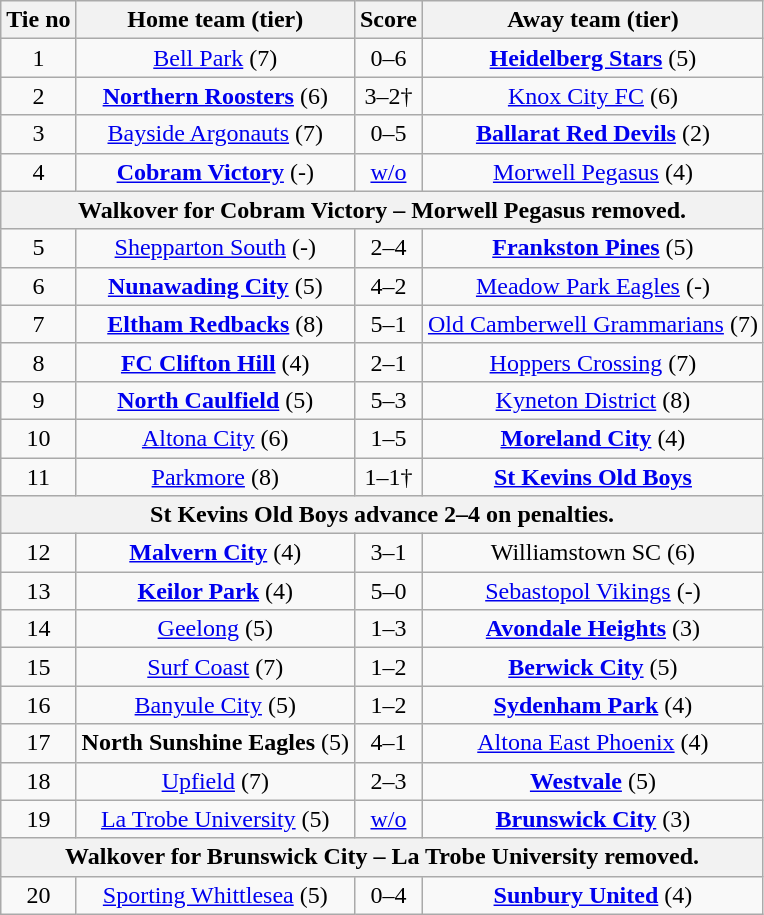<table class="wikitable" style="text-align:center">
<tr>
<th>Tie no</th>
<th>Home team (tier)</th>
<th>Score</th>
<th>Away team (tier)</th>
</tr>
<tr>
<td>1</td>
<td><a href='#'>Bell Park</a> (7)</td>
<td>0–6</td>
<td><strong><a href='#'>Heidelberg Stars</a></strong> (5)</td>
</tr>
<tr>
<td>2</td>
<td><strong><a href='#'>Northern Roosters</a></strong> (6)</td>
<td>3–2†</td>
<td><a href='#'>Knox City FC</a> (6)</td>
</tr>
<tr>
<td>3</td>
<td><a href='#'>Bayside Argonauts</a> (7)</td>
<td>0–5</td>
<td><strong><a href='#'>Ballarat Red Devils</a></strong> (2)</td>
</tr>
<tr>
<td>4</td>
<td><strong><a href='#'>Cobram Victory</a></strong> (-)</td>
<td><a href='#'>w/o</a></td>
<td><a href='#'>Morwell Pegasus</a> (4)</td>
</tr>
<tr>
<th colspan=4>Walkover for Cobram Victory – Morwell Pegasus removed.</th>
</tr>
<tr>
<td>5</td>
<td><a href='#'>Shepparton South</a> (-)</td>
<td>2–4</td>
<td><strong><a href='#'>Frankston Pines</a></strong> (5)</td>
</tr>
<tr>
<td>6</td>
<td><strong><a href='#'>Nunawading City</a></strong> (5)</td>
<td>4–2</td>
<td><a href='#'>Meadow Park Eagles</a> (-)</td>
</tr>
<tr>
<td>7</td>
<td><strong><a href='#'>Eltham Redbacks</a></strong> (8)</td>
<td>5–1</td>
<td><a href='#'>Old Camberwell Grammarians</a> (7)</td>
</tr>
<tr>
<td>8</td>
<td><strong><a href='#'>FC Clifton Hill</a></strong> (4)</td>
<td>2–1</td>
<td><a href='#'>Hoppers Crossing</a> (7)</td>
</tr>
<tr>
<td>9</td>
<td><strong><a href='#'>North Caulfield</a></strong> (5)</td>
<td>5–3</td>
<td><a href='#'>Kyneton District</a> (8)</td>
</tr>
<tr>
<td>10</td>
<td><a href='#'>Altona City</a> (6)</td>
<td>1–5</td>
<td><strong><a href='#'>Moreland City</a></strong> (4)</td>
</tr>
<tr>
<td>11</td>
<td><a href='#'>Parkmore</a> (8)</td>
<td>1–1†</td>
<td><strong><a href='#'>St Kevins Old Boys</a></strong></td>
</tr>
<tr>
<th colspan=4>St Kevins Old Boys advance 2–4 on penalties.</th>
</tr>
<tr>
<td>12</td>
<td><strong><a href='#'>Malvern City</a></strong> (4)</td>
<td>3–1</td>
<td>Williamstown SC (6)</td>
</tr>
<tr>
<td>13</td>
<td><strong><a href='#'>Keilor Park</a></strong> (4)</td>
<td>5–0</td>
<td><a href='#'>Sebastopol Vikings</a> (-)</td>
</tr>
<tr>
<td>14</td>
<td><a href='#'>Geelong</a> (5)</td>
<td>1–3</td>
<td><strong><a href='#'>Avondale Heights</a></strong> (3)</td>
</tr>
<tr>
<td>15</td>
<td><a href='#'>Surf Coast</a> (7)</td>
<td>1–2</td>
<td><strong><a href='#'>Berwick City</a></strong> (5)</td>
</tr>
<tr>
<td>16</td>
<td><a href='#'>Banyule City</a> (5)</td>
<td>1–2</td>
<td><strong><a href='#'>Sydenham Park</a></strong> (4)</td>
</tr>
<tr>
<td>17</td>
<td><strong>North Sunshine Eagles</strong> (5)</td>
<td>4–1</td>
<td><a href='#'>Altona East Phoenix</a> (4)</td>
</tr>
<tr>
<td>18</td>
<td><a href='#'>Upfield</a> (7)</td>
<td>2–3</td>
<td><strong><a href='#'>Westvale</a></strong> (5)</td>
</tr>
<tr>
<td>19</td>
<td><a href='#'>La Trobe University</a> (5)</td>
<td><a href='#'>w/o</a></td>
<td><strong><a href='#'>Brunswick City</a></strong> (3)</td>
</tr>
<tr>
<th colspan=4>Walkover for Brunswick City – La Trobe University removed.</th>
</tr>
<tr>
<td>20</td>
<td><a href='#'>Sporting Whittlesea</a> (5)</td>
<td>0–4</td>
<td><strong><a href='#'>Sunbury United</a></strong> (4)</td>
</tr>
</table>
